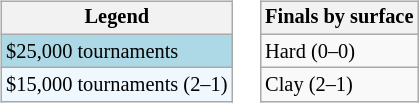<table>
<tr valign=top>
<td><br><table class="wikitable" style="font-size:85%">
<tr>
<th>Legend</th>
</tr>
<tr style="background:lightblue;">
<td>$25,000 tournaments</td>
</tr>
<tr style="background:#f0f8ff;">
<td>$15,000 tournaments (2–1)</td>
</tr>
</table>
</td>
<td><br><table class=wikitable style="font-size:85%">
<tr>
<th>Finals by surface</th>
</tr>
<tr>
<td>Hard (0–0)</td>
</tr>
<tr>
<td>Clay (2–1)</td>
</tr>
</table>
</td>
</tr>
</table>
